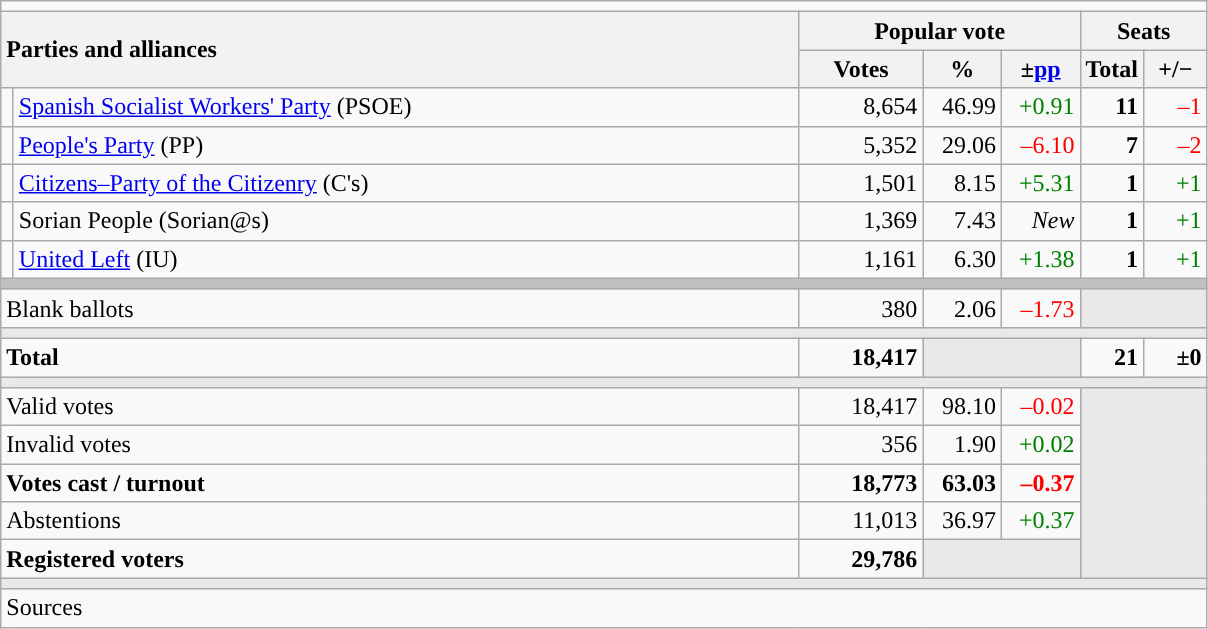<table class="wikitable" style="text-align:right;">
<tr>
<td colspan="7"></td>
</tr>
<tr>
<th style="text-align:left;" rowspan="2" colspan="2" width="525">Parties and alliances</th>
<th colspan="3">Popular vote</th>
<th colspan="2">Seats</th>
</tr>
<tr>
<th width="75">Votes</th>
<th width="45">%</th>
<th width="45">±<a href='#'>pp</a></th>
<th width="35">Total</th>
<th width="35">+/−</th>
</tr>
<tr>
<td width="1" style="color:inherit;background:"></td>
<td align="left"><a href='#'>Spanish Socialist Workers' Party</a> (PSOE)</td>
<td>8,654</td>
<td>46.99</td>
<td style="color:green;">+0.91</td>
<td><strong>11</strong></td>
<td style="color:red;">–1</td>
</tr>
<tr>
<td style="color:inherit;background:"></td>
<td align="left"><a href='#'>People's Party</a> (PP)</td>
<td>5,352</td>
<td>29.06</td>
<td style="color:red;">–6.10</td>
<td><strong>7</strong></td>
<td style="color:red;">–2</td>
</tr>
<tr>
<td style="color:inherit;background:"></td>
<td align="left"><a href='#'>Citizens–Party of the Citizenry</a> (C's)</td>
<td>1,501</td>
<td>8.15</td>
<td style="color:green;">+5.31</td>
<td><strong>1</strong></td>
<td style="color:green;">+1</td>
</tr>
<tr>
<td style="color:inherit;background:"></td>
<td align="left">Sorian People (Sorian@s)</td>
<td>1,369</td>
<td>7.43</td>
<td><em>New</em></td>
<td><strong>1</strong></td>
<td style="color:green;">+1</td>
</tr>
<tr>
<td style="color:inherit;background:"></td>
<td align="left"><a href='#'>United Left</a> (IU)</td>
<td>1,161</td>
<td>6.30</td>
<td style="color:green;">+1.38</td>
<td><strong>1</strong></td>
<td style="color:green;">+1</td>
</tr>
<tr>
<td colspan="7" bgcolor="#C0C0C0"></td>
</tr>
<tr>
<td align="left" colspan="2">Blank ballots</td>
<td>380</td>
<td>2.06</td>
<td style="color:red;">–1.73</td>
<td bgcolor="#E9E9E9" colspan="2"></td>
</tr>
<tr>
<td colspan="7" bgcolor="#E9E9E9"></td>
</tr>
<tr style="font-weight:bold;">
<td align="left" colspan="2">Total</td>
<td>18,417</td>
<td bgcolor="#E9E9E9" colspan="2"></td>
<td>21</td>
<td>±0</td>
</tr>
<tr>
<td colspan="7" bgcolor="#E9E9E9"></td>
</tr>
<tr>
<td align="left" colspan="2">Valid votes</td>
<td>18,417</td>
<td>98.10</td>
<td style="color:red;">–0.02</td>
<td bgcolor="#E9E9E9" colspan="2" rowspan="5"></td>
</tr>
<tr>
<td align="left" colspan="2">Invalid votes</td>
<td>356</td>
<td>1.90</td>
<td style="color:green;">+0.02</td>
</tr>
<tr style="font-weight:bold;">
<td align="left" colspan="2">Votes cast / turnout</td>
<td>18,773</td>
<td>63.03</td>
<td style="color:red;">–0.37</td>
</tr>
<tr>
<td align="left" colspan="2">Abstentions</td>
<td>11,013</td>
<td>36.97</td>
<td style="color:green;">+0.37</td>
</tr>
<tr style="font-weight:bold;">
<td align="left" colspan="2">Registered voters</td>
<td>29,786</td>
<td bgcolor="#E9E9E9" colspan="2"></td>
</tr>
<tr>
<td colspan="7" bgcolor="#E9E9E9"></td>
</tr>
<tr>
<td align="left" colspan="7">Sources</td>
</tr>
</table>
